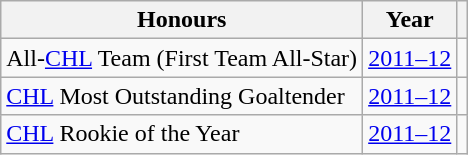<table class="wikitable">
<tr>
<th>Honours</th>
<th>Year</th>
<th></th>
</tr>
<tr>
<td>All-<a href='#'>CHL</a> Team (First Team All-Star)</td>
<td><a href='#'>2011–12</a></td>
<td></td>
</tr>
<tr>
<td><a href='#'>CHL</a> Most Outstanding Goaltender</td>
<td><a href='#'>2011–12</a></td>
<td></td>
</tr>
<tr>
<td><a href='#'>CHL</a> Rookie of the Year</td>
<td><a href='#'>2011–12</a></td>
<td></td>
</tr>
</table>
